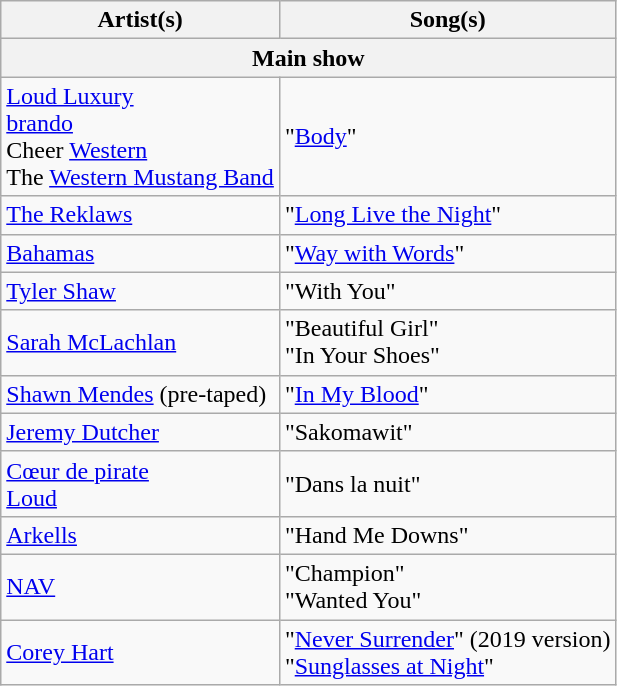<table class="wikitable plainrowheaders">
<tr>
<th scope="col">Artist(s)</th>
<th scope="col">Song(s)</th>
</tr>
<tr>
<th colspan="2">Main show</th>
</tr>
<tr>
<td><a href='#'>Loud Luxury</a><br><a href='#'>brando</a><br>Cheer <a href='#'>Western</a><br>The <a href='#'>Western Mustang Band</a></td>
<td>"<a href='#'>Body</a>"</td>
</tr>
<tr>
<td><a href='#'>The Reklaws</a></td>
<td>"<a href='#'>Long Live the Night</a>"</td>
</tr>
<tr>
<td><a href='#'>Bahamas</a></td>
<td>"<a href='#'>Way with Words</a>"</td>
</tr>
<tr>
<td><a href='#'>Tyler Shaw</a></td>
<td>"With You"</td>
</tr>
<tr>
<td><a href='#'>Sarah McLachlan</a></td>
<td>"Beautiful Girl"<br>"In Your Shoes"</td>
</tr>
<tr>
<td><a href='#'>Shawn Mendes</a> (pre-taped)</td>
<td>"<a href='#'>In My Blood</a>"</td>
</tr>
<tr>
<td><a href='#'>Jeremy Dutcher</a></td>
<td>"Sakomawit"</td>
</tr>
<tr>
<td><a href='#'>Cœur de pirate</a><br><a href='#'>Loud</a></td>
<td>"Dans la nuit"</td>
</tr>
<tr>
<td><a href='#'>Arkells</a></td>
<td>"Hand Me Downs"</td>
</tr>
<tr>
<td><a href='#'>NAV</a></td>
<td>"Champion"<br>"Wanted You"</td>
</tr>
<tr>
<td><a href='#'>Corey Hart</a></td>
<td>"<a href='#'>Never Surrender</a>" (2019 version)<br>"<a href='#'>Sunglasses at Night</a>"</td>
</tr>
</table>
